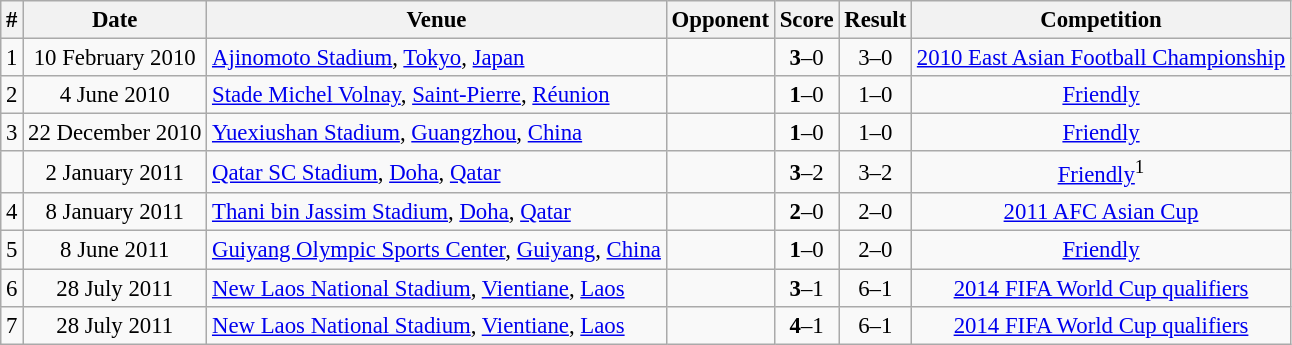<table class="wikitable" style="font-size:95%;">
<tr>
<th>#</th>
<th>Date</th>
<th>Venue</th>
<th>Opponent</th>
<th>Score</th>
<th>Result</th>
<th>Competition</th>
</tr>
<tr>
<td>1</td>
<td align="center">10 February 2010</td>
<td><a href='#'>Ajinomoto Stadium</a>, <a href='#'>Tokyo</a>, <a href='#'>Japan</a></td>
<td></td>
<td align="center"><strong>3</strong>–0</td>
<td align="center">3–0</td>
<td align="center"><a href='#'>2010 East Asian Football Championship</a></td>
</tr>
<tr>
<td>2</td>
<td align="center">4 June 2010</td>
<td><a href='#'>Stade Michel Volnay</a>, <a href='#'>Saint-Pierre</a>, <a href='#'>Réunion</a></td>
<td></td>
<td align="center"><strong>1</strong>–0</td>
<td align="center">1–0</td>
<td align="center"><a href='#'>Friendly</a></td>
</tr>
<tr>
<td>3</td>
<td align="center">22 December 2010</td>
<td><a href='#'>Yuexiushan Stadium</a>, <a href='#'>Guangzhou</a>, <a href='#'>China</a></td>
<td></td>
<td align="center"><strong>1</strong>–0</td>
<td align="center">1–0</td>
<td align="center"><a href='#'>Friendly</a></td>
</tr>
<tr>
<td></td>
<td align="center">2 January 2011</td>
<td><a href='#'>Qatar SC Stadium</a>, <a href='#'>Doha</a>, <a href='#'>Qatar</a></td>
<td></td>
<td align="center"><strong>3</strong>–2</td>
<td align="center">3–2</td>
<td align="center"><a href='#'>Friendly</a><sup>1</sup></td>
</tr>
<tr>
<td>4</td>
<td align="center">8 January 2011</td>
<td><a href='#'>Thani bin Jassim Stadium</a>, <a href='#'>Doha</a>, <a href='#'>Qatar</a></td>
<td></td>
<td align="center"><strong>2</strong>–0</td>
<td align="center">2–0</td>
<td align="center"><a href='#'>2011 AFC Asian Cup</a></td>
</tr>
<tr>
<td>5</td>
<td align="center">8 June 2011</td>
<td><a href='#'>Guiyang Olympic Sports Center</a>, <a href='#'>Guiyang</a>, <a href='#'>China</a></td>
<td></td>
<td align="center"><strong>1</strong>–0</td>
<td align="center">2–0</td>
<td align="center"><a href='#'>Friendly</a></td>
</tr>
<tr>
<td>6</td>
<td align="center">28 July 2011</td>
<td><a href='#'>New Laos National Stadium</a>, <a href='#'>Vientiane</a>, <a href='#'>Laos</a></td>
<td></td>
<td align="center"><strong>3</strong>–1</td>
<td align="center">6–1</td>
<td align="center"><a href='#'>2014 FIFA World Cup qualifiers</a></td>
</tr>
<tr>
<td>7</td>
<td align="center">28 July 2011</td>
<td><a href='#'>New Laos National Stadium</a>, <a href='#'>Vientiane</a>, <a href='#'>Laos</a></td>
<td></td>
<td align="center"><strong>4</strong>–1</td>
<td align="center">6–1</td>
<td align="center"><a href='#'>2014 FIFA World Cup qualifiers</a></td>
</tr>
</table>
